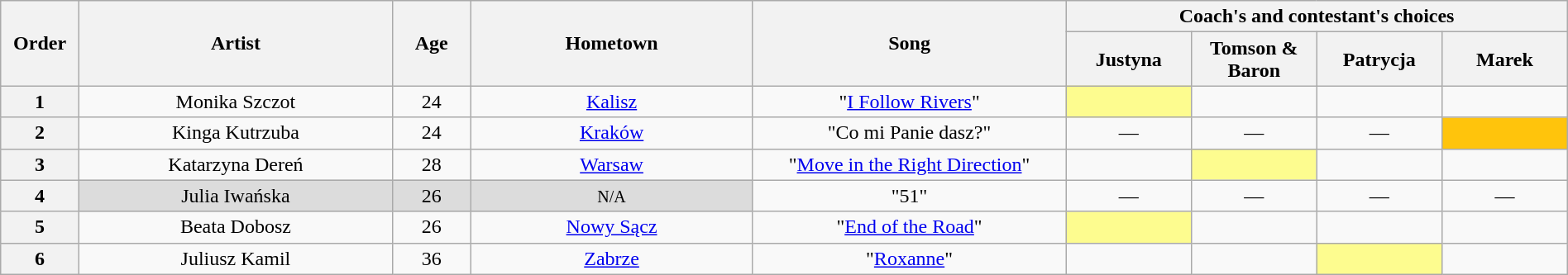<table class="wikitable" style="text-align:center; width:100%;">
<tr>
<th scope="col" rowspan="2" width="05%">Order</th>
<th scope="col" rowspan="2" width="20%">Artist</th>
<th scope="col" rowspan="2" width="05%">Age</th>
<th scope="col" rowspan="2" width="18%">Hometown</th>
<th scope="col" rowspan="2" width="20%">Song</th>
<th scope="col" colspan="4" width="32%">Coach's and contestant's choices</th>
</tr>
<tr>
<th width="08%">Justyna</th>
<th width="08%">Tomson & Baron</th>
<th width="08%">Patrycja</th>
<th width="08%">Marek</th>
</tr>
<tr>
<th>1</th>
<td>Monika Szczot</td>
<td>24</td>
<td><a href='#'>Kalisz</a></td>
<td>"<a href='#'>I Follow Rivers</a>"</td>
<td style="background:#fdfc8f;"><strong></strong></td>
<td><strong></strong></td>
<td><strong></strong></td>
<td><strong></strong></td>
</tr>
<tr>
<th>2</th>
<td>Kinga Kutrzuba</td>
<td>24</td>
<td><a href='#'>Kraków</a></td>
<td>"Co mi Panie dasz?"</td>
<td>—</td>
<td>—</td>
<td>—</td>
<td style="background-color:#FFC40C;"><strong></strong></td>
</tr>
<tr>
<th>3</th>
<td>Katarzyna Dereń</td>
<td>28</td>
<td><a href='#'>Warsaw</a></td>
<td>"<a href='#'>Move in the Right Direction</a>"</td>
<td><strong></strong></td>
<td style="background:#fdfc8f;"><strong></strong></td>
<td><strong></strong></td>
<td><strong></strong></td>
</tr>
<tr>
<th>4</th>
<td style="background:#DCDCDC;">Julia Iwańska</td>
<td style="background:#DCDCDC;">26</td>
<td style="background:#DCDCDC;"><small>N/A</small></td>
<td>"51"</td>
<td>—</td>
<td>—</td>
<td>—</td>
<td>—</td>
</tr>
<tr>
<th>5</th>
<td>Beata Dobosz</td>
<td>26</td>
<td><a href='#'>Nowy Sącz</a></td>
<td>"<a href='#'>End of the Road</a>"</td>
<td style="background:#fdfc8f;"><strong></strong></td>
<td><strong></strong></td>
<td><strong></strong></td>
<td><strong></strong></td>
</tr>
<tr>
<th>6</th>
<td>Juliusz Kamil</td>
<td>36</td>
<td><a href='#'>Zabrze</a></td>
<td>"<a href='#'>Roxanne</a>"</td>
<td><strong></strong></td>
<td><strong></strong></td>
<td style="background:#fdfc8f;"><strong></strong></td>
<td><strong></strong></td>
</tr>
</table>
